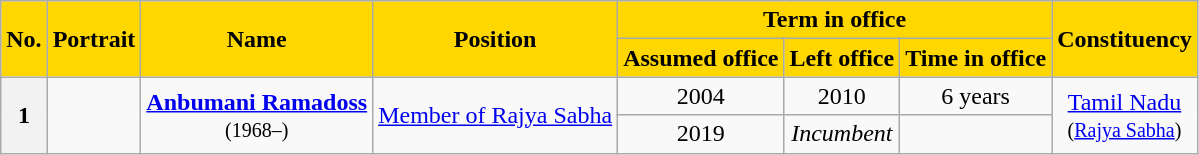<table class="wikitable sortable" style="text-align:center;">
<tr>
<th rowspan=2 style="background-color:#FFD700;color:black">No.</th>
<th rowspan=2 style="background-color:#FFD700;color:black">Portrait</th>
<th rowspan=2 style="background-color:#FFD700;color:black">Name<br></th>
<th rowspan=2 style="background-color:#FFD700;color:black">Position</th>
<th colspan=3 style="background-color:#FFD700;color:black">Term in office</th>
<th rowspan=2 style="background-color:#FFD700;color:black">Constituency<br></th>
</tr>
<tr>
<th style="background-color:#FFD700;color:black">Assumed office</th>
<th style="background-color:#FFD700;color:black">Left office</th>
<th style="background-color:#FFD700;color:black">Time in office</th>
</tr>
<tr>
<th rowspan=3>1</th>
<td rowspan=3></td>
<td rowspan=3><strong><a href='#'>Anbumani Ramadoss</a></strong><br><small>(1968–)</small></td>
<td rowspan="2"><a href='#'>Member of Rajya Sabha</a></td>
<td>2004</td>
<td>2010</td>
<td>6 years</td>
<td rowspan=3><a href='#'>Tamil Nadu</a><br><small>(<a href='#'>Rajya Sabha</a>)</small></td>
</tr>
<tr>
<td>2019</td>
<td><em>Incumbent</em></td>
<td></td>
</tr>
</table>
